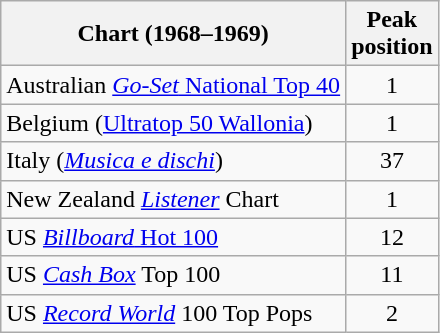<table class="wikitable sortable">
<tr>
<th>Chart (1968–1969)</th>
<th>Peak<br>position</th>
</tr>
<tr>
<td>Australian <a href='#'><em>Go-Set</em> National Top 40</a></td>
<td align="center">1</td>
</tr>
<tr>
<td>Belgium (<a href='#'>Ultratop 50 Wallonia</a>)</td>
<td align="center">1</td>
</tr>
<tr>
<td>Italy (<em><a href='#'>Musica e dischi</a></em>)</td>
<td align="center">37</td>
</tr>
<tr>
<td>New Zealand <em><a href='#'>Listener</a></em> Chart</td>
<td align="center">1</td>
</tr>
<tr>
<td>US <a href='#'><em>Billboard</em> Hot 100</a></td>
<td align="center">12</td>
</tr>
<tr>
<td>US <em><a href='#'>Cash Box</a></em> Top 100</td>
<td align="center">11</td>
</tr>
<tr>
<td>US <em><a href='#'>Record World</a></em> 100 Top Pops</td>
<td align="center">2</td>
</tr>
</table>
